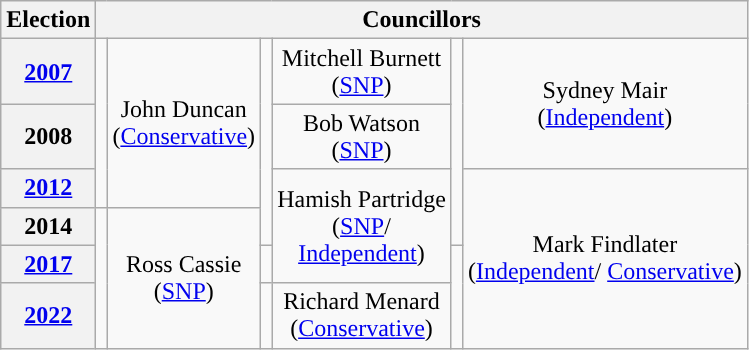<table class="wikitable" style="text-align:center">
<tr>
<th>Election</th>
<th colspan=6>Councillors</th>
</tr>
<tr>
<th><a href='#'>2007</a></th>
<td rowspan=3; style="background-color: "></td>
<td rowspan=3>John Duncan<br>(<a href='#'>Conservative</a>)</td>
<td rowspan=4; style="background-color: "></td>
<td rowspan=1>Mitchell Burnett<br>(<a href='#'>SNP</a>)</td>
<td rowspan=4; style="background-color: "></td>
<td rowspan=2>Sydney Mair<br>(<a href='#'>Independent</a>)</td>
</tr>
<tr>
<th>2008</th>
<td rowspan=1>Bob Watson<br>(<a href='#'>SNP</a>)</td>
</tr>
<tr>
<th><a href='#'>2012</a></th>
<td rowspan=3>Hamish Partridge<br>(<a href='#'>SNP</a>/<br><a href='#'>Independent</a>)</td>
<td rowspan=4>Mark Findlater<br>(<a href='#'>Independent</a>/ <a href='#'>Conservative</a>)</td>
</tr>
<tr>
<th>2014</th>
<td rowspan=3; style="background-color: "></td>
<td rowspan=3>Ross Cassie<br>(<a href='#'>SNP</a>)</td>
</tr>
<tr>
<th><a href='#'>2017</a></th>
<td rowspan=1; style="background-color: "></td>
<td rowspan=2; style="background-color: "></td>
</tr>
<tr>
<th><a href='#'>2022</a></th>
<td rowspan=1; style="background-color: "></td>
<td rowspan=1>Richard Menard<br>(<a href='#'>Conservative</a>)</td>
</tr>
</table>
